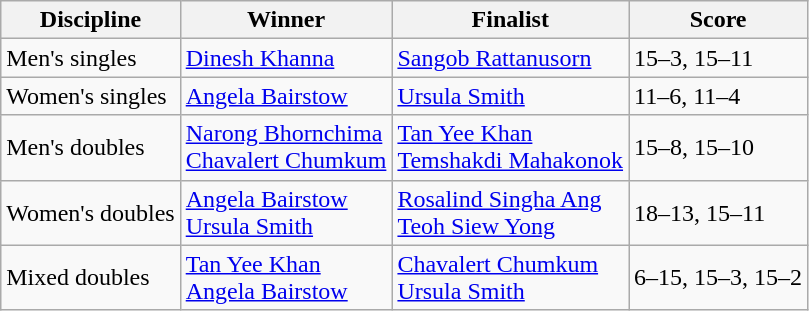<table class=wikitable>
<tr>
<th>Discipline</th>
<th>Winner</th>
<th>Finalist</th>
<th>Score</th>
</tr>
<tr>
<td>Men's singles</td>
<td> <a href='#'>Dinesh Khanna</a></td>
<td> <a href='#'>Sangob Rattanusorn</a></td>
<td>15–3, 15–11</td>
</tr>
<tr>
<td>Women's singles</td>
<td> <a href='#'>Angela Bairstow</a></td>
<td> <a href='#'>Ursula Smith</a></td>
<td>11–6, 11–4</td>
</tr>
<tr>
<td>Men's doubles</td>
<td> <a href='#'>Narong Bhornchima</a><br> <a href='#'>Chavalert Chumkum</a></td>
<td> <a href='#'>Tan Yee Khan</a><br> <a href='#'>Temshakdi Mahakonok</a></td>
<td>15–8, 15–10</td>
</tr>
<tr>
<td>Women's doubles</td>
<td> <a href='#'>Angela Bairstow</a><br> <a href='#'>Ursula Smith</a></td>
<td> <a href='#'>Rosalind Singha Ang</a><br> <a href='#'>Teoh Siew Yong</a></td>
<td>18–13, 15–11</td>
</tr>
<tr>
<td>Mixed doubles</td>
<td> <a href='#'>Tan Yee Khan</a><br> <a href='#'>Angela Bairstow</a></td>
<td> <a href='#'>Chavalert Chumkum</a><br> <a href='#'>Ursula Smith</a></td>
<td>6–15, 15–3, 15–2</td>
</tr>
</table>
